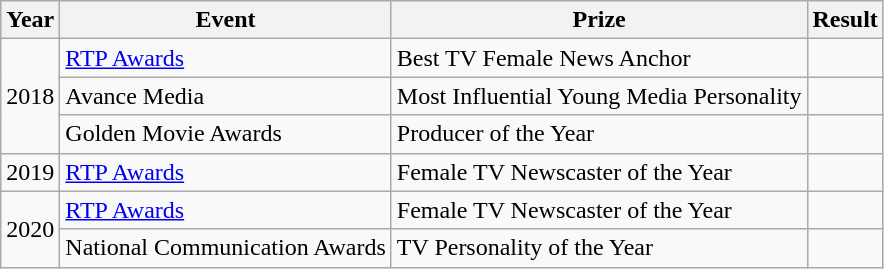<table class="wikitable sortable">
<tr>
<th>Year</th>
<th>Event</th>
<th>Prize</th>
<th>Result</th>
</tr>
<tr>
<td rowspan="3">2018</td>
<td><a href='#'>RTP Awards</a></td>
<td>Best TV Female News Anchor</td>
<td></td>
</tr>
<tr>
<td>Avance Media</td>
<td>Most Influential Young Media Personality</td>
<td></td>
</tr>
<tr>
<td>Golden Movie Awards</td>
<td>Producer of the Year</td>
<td></td>
</tr>
<tr>
<td>2019</td>
<td><a href='#'>RTP Awards</a></td>
<td>Female TV Newscaster of the Year</td>
<td></td>
</tr>
<tr>
<td rowspan="2">2020</td>
<td><a href='#'>RTP Awards</a></td>
<td>Female TV Newscaster of the Year</td>
<td></td>
</tr>
<tr>
<td>National Communication Awards</td>
<td>TV Personality of the Year</td>
<td></td>
</tr>
</table>
